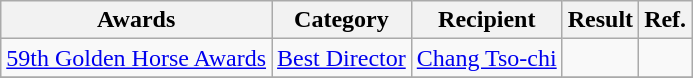<table class="wikitable">
<tr>
<th>Awards</th>
<th>Category</th>
<th>Recipient</th>
<th>Result</th>
<th>Ref.</th>
</tr>
<tr>
<td rowspan=1><a href='#'>59th Golden Horse Awards</a></td>
<td><a href='#'>Best Director</a></td>
<td><a href='#'>Chang Tso-chi</a></td>
<td></td>
<td rowspan=1></td>
</tr>
<tr>
</tr>
</table>
